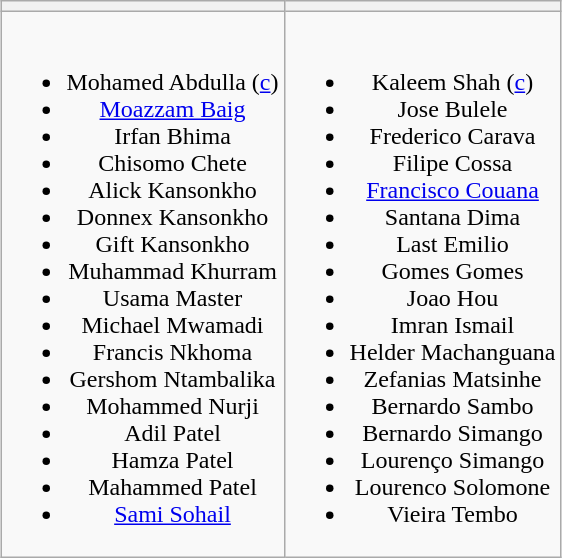<table class="wikitable" style="text-align:center; margin:auto">
<tr>
<th></th>
<th></th>
</tr>
<tr style="vertical-align:top">
<td><br><ul><li>Mohamed Abdulla (<a href='#'>c</a>)</li><li><a href='#'>Moazzam Baig</a></li><li>Irfan Bhima</li><li>Chisomo Chete</li><li>Alick Kansonkho</li><li>Donnex Kansonkho</li><li>Gift Kansonkho</li><li>Muhammad Khurram</li><li>Usama Master</li><li>Michael Mwamadi</li><li>Francis Nkhoma</li><li>Gershom Ntambalika</li><li>Mohammed Nurji</li><li>Adil Patel</li><li>Hamza Patel</li><li>Mahammed Patel</li><li><a href='#'>Sami Sohail</a></li></ul></td>
<td><br><ul><li>Kaleem Shah (<a href='#'>c</a>)</li><li>Jose Bulele</li><li>Frederico Carava</li><li>Filipe Cossa</li><li><a href='#'>Francisco Couana</a></li><li>Santana Dima</li><li>Last Emilio</li><li>Gomes Gomes</li><li>Joao Hou</li><li>Imran Ismail</li><li>Helder Machanguana</li><li>Zefanias Matsinhe</li><li>Bernardo Sambo</li><li>Bernardo Simango</li><li>Lourenço Simango</li><li>Lourenco Solomone</li><li>Vieira Tembo</li></ul></td>
</tr>
</table>
